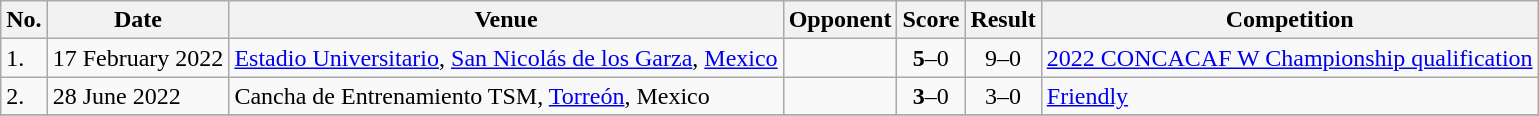<table class="wikitable">
<tr>
<th>No.</th>
<th>Date</th>
<th>Venue</th>
<th>Opponent</th>
<th>Score</th>
<th>Result</th>
<th>Competition</th>
</tr>
<tr>
<td>1.</td>
<td>17 February 2022</td>
<td><a href='#'>Estadio Universitario</a>, <a href='#'>San Nicolás de los Garza</a>, <a href='#'>Mexico</a></td>
<td></td>
<td align=center><strong>5</strong>–0</td>
<td align=center>9–0</td>
<td><a href='#'>2022 CONCACAF W Championship qualification</a></td>
</tr>
<tr>
<td>2.</td>
<td>28 June 2022</td>
<td>Cancha de Entrenamiento TSM, <a href='#'>Torreón</a>, Mexico</td>
<td></td>
<td align=center><strong>3</strong>–0</td>
<td align=center>3–0</td>
<td><a href='#'>Friendly</a></td>
</tr>
<tr>
</tr>
</table>
